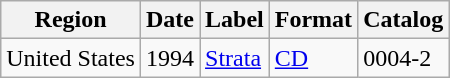<table class="wikitable">
<tr>
<th>Region</th>
<th>Date</th>
<th>Label</th>
<th>Format</th>
<th>Catalog</th>
</tr>
<tr>
<td>United States</td>
<td>1994</td>
<td><a href='#'>Strata</a></td>
<td><a href='#'>CD</a></td>
<td>0004-2</td>
</tr>
</table>
